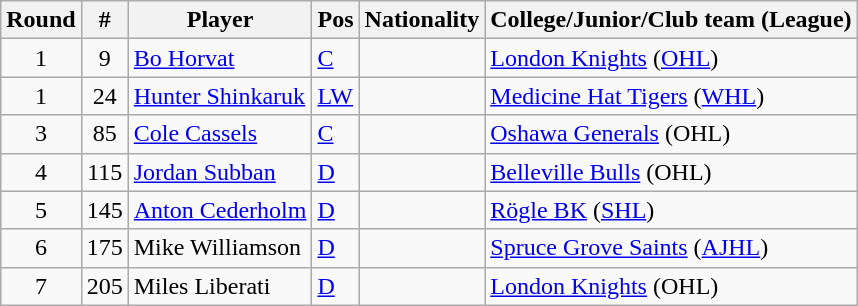<table class="wikitable">
<tr>
<th>Round</th>
<th>#</th>
<th>Player</th>
<th>Pos</th>
<th>Nationality</th>
<th>College/Junior/Club team (League)</th>
</tr>
<tr>
<td align=center>1</td>
<td align=center>9</td>
<td><a href='#'>Bo Horvat</a></td>
<td><a href='#'>C</a></td>
<td></td>
<td><a href='#'>London Knights</a> (<a href='#'>OHL</a>)</td>
</tr>
<tr>
<td align=center>1</td>
<td align=center>24</td>
<td><a href='#'>Hunter Shinkaruk</a></td>
<td><a href='#'>LW</a></td>
<td></td>
<td><a href='#'>Medicine Hat Tigers</a> (<a href='#'>WHL</a>)</td>
</tr>
<tr>
<td align=center>3</td>
<td align=center>85</td>
<td><a href='#'>Cole Cassels</a></td>
<td><a href='#'>C</a></td>
<td></td>
<td><a href='#'>Oshawa Generals</a> (OHL)</td>
</tr>
<tr>
<td align=center>4</td>
<td align=center>115</td>
<td><a href='#'>Jordan Subban</a></td>
<td><a href='#'>D</a></td>
<td></td>
<td><a href='#'>Belleville Bulls</a> (OHL)</td>
</tr>
<tr>
<td align=center>5</td>
<td align=center>145</td>
<td><a href='#'>Anton Cederholm</a></td>
<td><a href='#'>D</a></td>
<td></td>
<td><a href='#'>Rögle BK</a> (<a href='#'>SHL</a>)</td>
</tr>
<tr>
<td align=center>6</td>
<td align=center>175</td>
<td>Mike Williamson</td>
<td><a href='#'>D</a></td>
<td></td>
<td><a href='#'>Spruce Grove Saints</a> (<a href='#'>AJHL</a>)</td>
</tr>
<tr>
<td align=center>7</td>
<td align=center>205</td>
<td>Miles Liberati</td>
<td><a href='#'>D</a></td>
<td></td>
<td><a href='#'>London Knights</a> (OHL)</td>
</tr>
</table>
